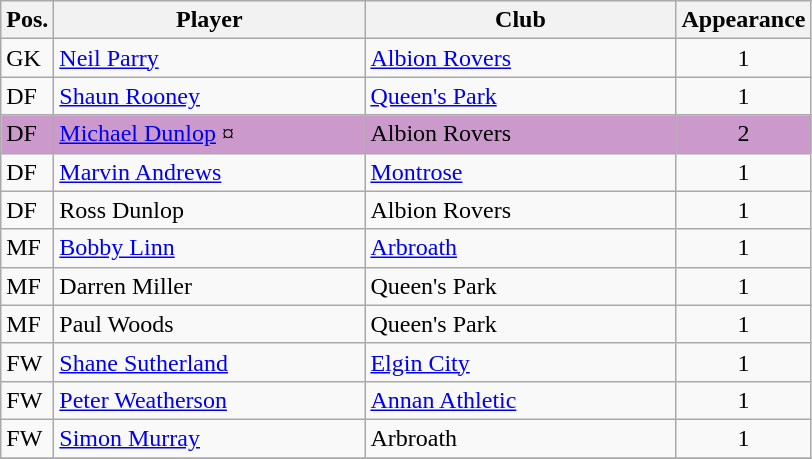<table class="wikitable">
<tr>
<th>Pos.</th>
<th>Player</th>
<th>Club</th>
<th>Appearance</th>
</tr>
<tr>
<td>GK</td>
<td style="width:200px;"><a href='#'>Neil Parry</a></td>
<td style="width:200px;"><a href='#'>Albion Rovers</a></td>
<td align="center">1</td>
</tr>
<tr>
<td>DF</td>
<td><a href='#'>Shaun Rooney</a></td>
<td><a href='#'>Queen's Park</a></td>
<td align="center">1</td>
</tr>
<tr style="background:#cc99cc;">
<td>DF</td>
<td><a href='#'>Michael Dunlop</a> ¤</td>
<td>Albion Rovers</td>
<td align="center">2</td>
</tr>
<tr>
<td>DF</td>
<td><a href='#'>Marvin Andrews</a></td>
<td><a href='#'>Montrose</a></td>
<td align="center">1</td>
</tr>
<tr>
<td>DF</td>
<td>Ross Dunlop</td>
<td>Albion Rovers</td>
<td align="center">1</td>
</tr>
<tr>
<td>MF</td>
<td><a href='#'>Bobby Linn</a></td>
<td><a href='#'>Arbroath</a></td>
<td align="center">1</td>
</tr>
<tr>
<td>MF</td>
<td>Darren Miller</td>
<td>Queen's Park</td>
<td align="center">1</td>
</tr>
<tr>
<td>MF</td>
<td>Paul Woods</td>
<td>Queen's Park</td>
<td align="center">1</td>
</tr>
<tr>
<td>FW</td>
<td><a href='#'>Shane Sutherland</a></td>
<td><a href='#'>Elgin City</a></td>
<td align="center">1</td>
</tr>
<tr>
<td>FW</td>
<td><a href='#'>Peter Weatherson</a></td>
<td><a href='#'>Annan Athletic</a></td>
<td align="center">1</td>
</tr>
<tr>
<td>FW</td>
<td><a href='#'>Simon Murray</a></td>
<td>Arbroath</td>
<td align="center">1</td>
</tr>
<tr>
</tr>
</table>
